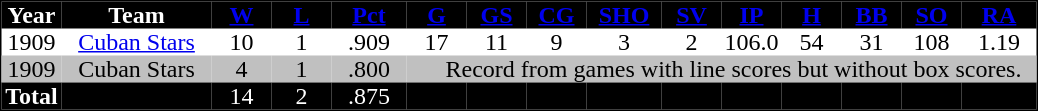<table cellspacing="0" cellpadding="0" align="center" style="border: 1px black solid;">
<tr style="background-color:black; color:white; text-align:center;">
<td width="40"><strong>Year</strong></td>
<td width="100"><strong>Team</strong></td>
<td width="40"><a href='#'><strong><span>W</span></strong></a></td>
<td width="40"><a href='#'><strong><span>L</span></strong></a></td>
<td width="50"><a href='#'><strong><span>Pct</span></strong></a></td>
<td width="40"><a href='#'><strong><span>G</span></strong></a></td>
<td width="40"><a href='#'><strong><span>GS</span></strong></a></td>
<td width="40"><a href='#'><strong><span>CG</span></strong></a></td>
<td width="50"><a href='#'><strong><span>SHO</span></strong></a></td>
<td width="40"><a href='#'><strong><span>SV</span></strong></a></td>
<td width="40"><a href='#'><strong><span>IP</span></strong></a></td>
<td width="40"><a href='#'><strong><span>H</span></strong></a></td>
<td width="40"><a href='#'><strong><span>BB</span></strong></a></td>
<td width="40"><a href='#'><strong><span>SO</span></strong></a></td>
<td width="50"><a href='#'><strong><span>RA</span></strong></a></td>
</tr>
<tr style="text-align:center;">
<td>1909</td>
<td><a href='#'>Cuban Stars</a></td>
<td>10</td>
<td>1</td>
<td>.909</td>
<td>17</td>
<td>11</td>
<td>9</td>
<td>3</td>
<td>2</td>
<td>106.0</td>
<td>54</td>
<td>31</td>
<td>108</td>
<td>1.19</td>
</tr>
<tr style="background-color:silver; text-align:center;">
<td>1909</td>
<td>Cuban Stars</td>
<td>4</td>
<td>1</td>
<td>.800</td>
<td colspan="10">    Record from games with line scores but without box scores.</td>
</tr>
<tr style="background-color:black; color:white; text-align:center;">
<td><strong>Total</strong></td>
<td></td>
<td>14</td>
<td>2</td>
<td>.875</td>
<td></td>
<td></td>
<td></td>
<td></td>
<td></td>
<td></td>
<td></td>
<td></td>
<td></td>
<td></td>
</tr>
<tr>
</tr>
</table>
